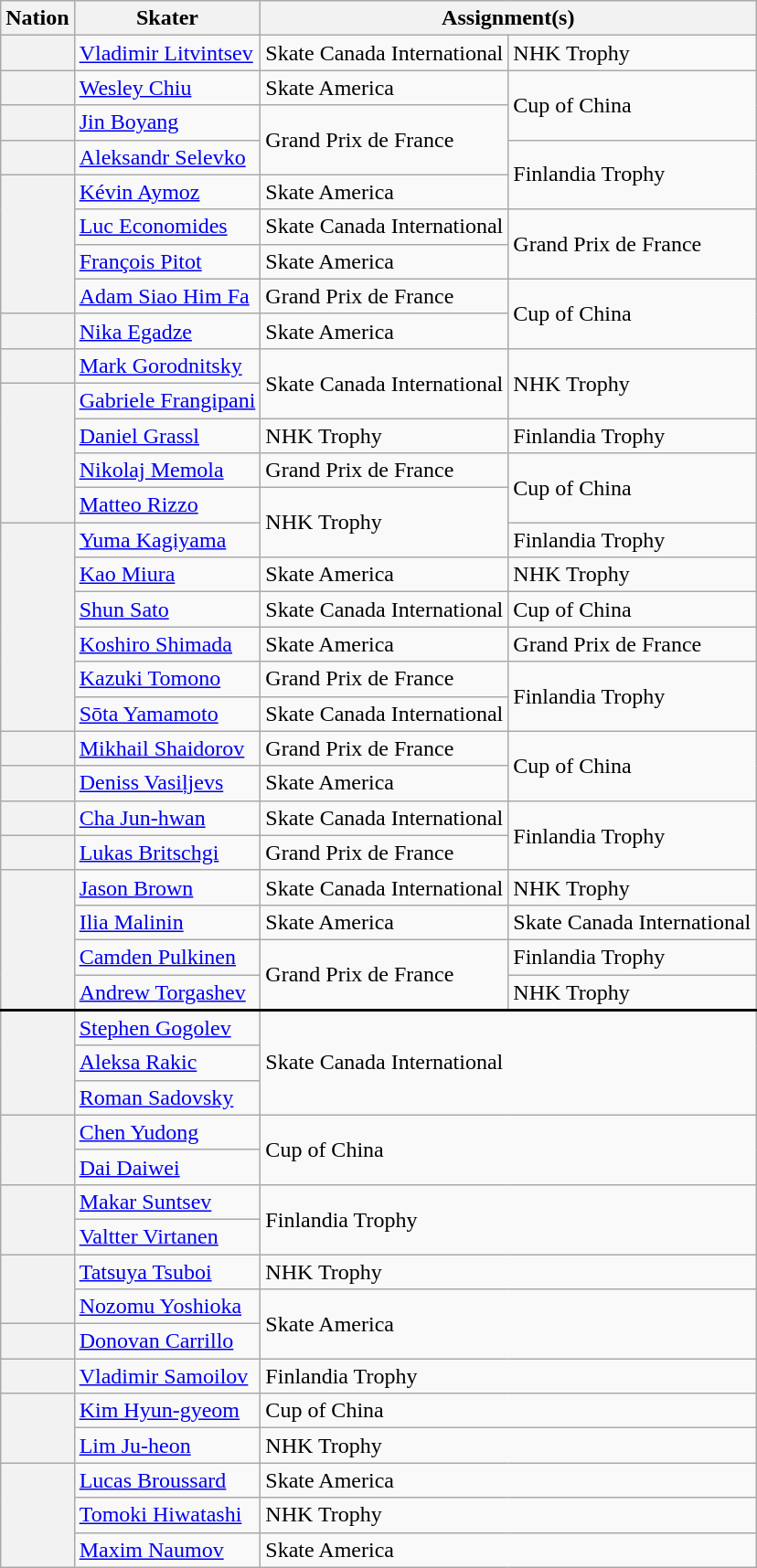<table class="wikitable unsortable" style="text-align:left">
<tr>
<th scope="col">Nation</th>
<th scope="col">Skater</th>
<th scope="col" colspan="2">Assignment(s)</th>
</tr>
<tr>
<th scope="row" style="text-align:left"></th>
<td><a href='#'>Vladimir Litvintsev</a></td>
<td>Skate Canada International</td>
<td>NHK Trophy</td>
</tr>
<tr>
<th scope="row" style="text-align:left"></th>
<td><a href='#'>Wesley Chiu</a></td>
<td>Skate America</td>
<td rowspan="2">Cup of China</td>
</tr>
<tr>
<th scope="row" style="text-align:left"></th>
<td><a href='#'>Jin Boyang</a></td>
<td rowspan="2">Grand Prix de France</td>
</tr>
<tr>
<th scope="row" style="text-align:left"></th>
<td><a href='#'>Aleksandr Selevko</a></td>
<td rowspan="2">Finlandia Trophy</td>
</tr>
<tr>
<th rowspan="4" scope="row" style="text-align:left"></th>
<td><a href='#'>Kévin Aymoz</a></td>
<td>Skate America</td>
</tr>
<tr>
<td><a href='#'>Luc Economides</a></td>
<td>Skate Canada International</td>
<td rowspan="2">Grand Prix de France</td>
</tr>
<tr>
<td><a href='#'>François Pitot</a></td>
<td>Skate America</td>
</tr>
<tr>
<td><a href='#'>Adam Siao Him Fa</a></td>
<td>Grand Prix de France</td>
<td rowspan="2">Cup of China</td>
</tr>
<tr>
<th scope="row" style="text-align:left"></th>
<td><a href='#'>Nika Egadze</a></td>
<td>Skate America</td>
</tr>
<tr>
<th scope="row" style="text-align:left"></th>
<td><a href='#'>Mark Gorodnitsky</a></td>
<td rowspan="2">Skate Canada International</td>
<td rowspan="2">NHK Trophy</td>
</tr>
<tr>
<th rowspan="4" scope="row" style="text-align:left"></th>
<td><a href='#'>Gabriele Frangipani</a></td>
</tr>
<tr>
<td><a href='#'>Daniel Grassl</a></td>
<td>NHK Trophy</td>
<td>Finlandia Trophy</td>
</tr>
<tr>
<td><a href='#'>Nikolaj Memola</a></td>
<td>Grand Prix de France</td>
<td rowspan="2">Cup of China</td>
</tr>
<tr>
<td><a href='#'>Matteo Rizzo</a></td>
<td rowspan="2">NHK Trophy</td>
</tr>
<tr>
<th rowspan="6" scope="row" style="text-align:left"></th>
<td><a href='#'>Yuma Kagiyama</a></td>
<td>Finlandia Trophy</td>
</tr>
<tr>
<td><a href='#'>Kao Miura</a></td>
<td>Skate America</td>
<td>NHK Trophy</td>
</tr>
<tr>
<td><a href='#'>Shun Sato</a></td>
<td>Skate Canada International</td>
<td>Cup of China</td>
</tr>
<tr>
<td><a href='#'>Koshiro Shimada</a></td>
<td>Skate America</td>
<td>Grand Prix de France</td>
</tr>
<tr>
<td><a href='#'>Kazuki Tomono</a></td>
<td>Grand Prix de France</td>
<td rowspan="2">Finlandia Trophy</td>
</tr>
<tr>
<td><a href='#'>Sōta Yamamoto</a></td>
<td>Skate Canada International</td>
</tr>
<tr>
<th scope="row" style="text-align:left"></th>
<td><a href='#'>Mikhail Shaidorov</a></td>
<td>Grand Prix de France</td>
<td rowspan="2">Cup of China</td>
</tr>
<tr>
<th scope="row" style="text-align:left"></th>
<td><a href='#'>Deniss Vasiļjevs</a></td>
<td>Skate America</td>
</tr>
<tr>
<th scope="row" style="text-align:left"></th>
<td><a href='#'>Cha Jun-hwan</a></td>
<td>Skate Canada International</td>
<td rowspan="2">Finlandia Trophy</td>
</tr>
<tr>
<th scope="row" style="text-align:left"></th>
<td><a href='#'>Lukas Britschgi</a></td>
<td>Grand Prix de France</td>
</tr>
<tr>
<th rowspan="4" scope="row" style="text-align:left"></th>
<td><a href='#'>Jason Brown</a></td>
<td>Skate Canada International</td>
<td>NHK Trophy</td>
</tr>
<tr>
<td><a href='#'>Ilia Malinin</a></td>
<td>Skate America</td>
<td>Skate Canada International</td>
</tr>
<tr>
<td><a href='#'>Camden Pulkinen</a></td>
<td rowspan="2">Grand Prix de France</td>
<td>Finlandia Trophy</td>
</tr>
<tr>
<td><a href='#'>Andrew Torgashev</a></td>
<td>NHK Trophy</td>
</tr>
<tr style="border-top:2.5px solid">
<th rowspan="3" scope="row" style="text-align:left"></th>
<td><a href='#'>Stephen Gogolev</a></td>
<td colspan="2" rowspan="3">Skate Canada International</td>
</tr>
<tr>
<td><a href='#'>Aleksa Rakic</a></td>
</tr>
<tr>
<td><a href='#'>Roman Sadovsky</a></td>
</tr>
<tr>
<th rowspan="2" scope="row" style="text-align:left"></th>
<td><a href='#'>Chen Yudong</a></td>
<td colspan="2" rowspan="2">Cup of China</td>
</tr>
<tr>
<td><a href='#'>Dai Daiwei</a></td>
</tr>
<tr>
<th rowspan="2" scope="row" style="text-align:left"></th>
<td><a href='#'>Makar Suntsev</a></td>
<td colspan="2" rowspan="2">Finlandia Trophy</td>
</tr>
<tr>
<td><a href='#'>Valtter Virtanen</a></td>
</tr>
<tr>
<th rowspan="2" scope="row" style="text-align:left"></th>
<td><a href='#'>Tatsuya Tsuboi</a></td>
<td colspan="2">NHK Trophy</td>
</tr>
<tr>
<td><a href='#'>Nozomu Yoshioka</a></td>
<td colspan="2" rowspan="2">Skate America</td>
</tr>
<tr>
<th scope="row" style="text-align:left"></th>
<td><a href='#'>Donovan Carrillo</a></td>
</tr>
<tr>
<th scope="row" style="text-align:left"></th>
<td><a href='#'>Vladimir Samoilov</a></td>
<td colspan="2">Finlandia Trophy</td>
</tr>
<tr>
<th rowspan="2" scope="row" style="text-align:left"></th>
<td><a href='#'>Kim Hyun-gyeom</a></td>
<td colspan="2">Cup of China</td>
</tr>
<tr>
<td><a href='#'>Lim Ju-heon</a></td>
<td colspan="2">NHK Trophy</td>
</tr>
<tr>
<th rowspan="3" scope="row" style="text-align:left"></th>
<td><a href='#'>Lucas Broussard</a></td>
<td colspan=2>Skate America</td>
</tr>
<tr>
<td><a href='#'>Tomoki Hiwatashi</a></td>
<td colspan="2">NHK Trophy</td>
</tr>
<tr>
<td><a href='#'>Maxim Naumov</a></td>
<td colspan="2">Skate America</td>
</tr>
</table>
